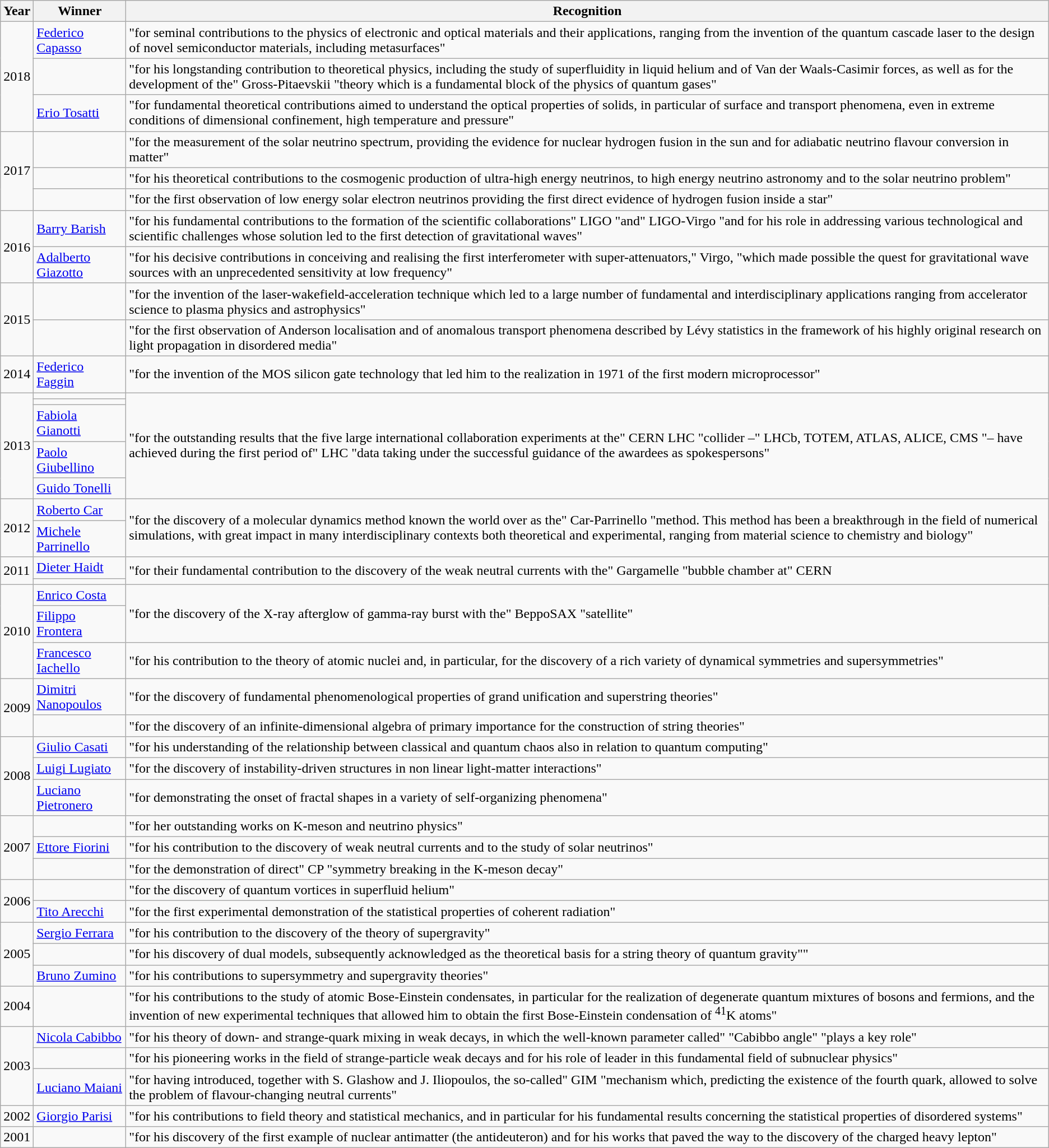<table class="wikitable">
<tr>
<th>Year</th>
<th>Winner</th>
<th>Recognition</th>
</tr>
<tr>
<td rowspan="3">2018</td>
<td><a href='#'>Federico Capasso</a></td>
<td>"for seminal contributions to the physics of electronic and optical materials and their applications, ranging from the invention of the quantum cascade laser to the design of novel semiconductor materials, including metasurfaces"</td>
</tr>
<tr>
<td></td>
<td>"for his longstanding contribution to theoretical physics, including the study of superfluidity in liquid helium and of Van der Waals-Casimir forces, as well as for the development of the" Gross-Pitaevskii "theory which is a fundamental block of the physics of quantum gases"</td>
</tr>
<tr>
<td><a href='#'>Erio Tosatti</a></td>
<td>"for fundamental theoretical contributions aimed to understand the optical properties of solids, in particular of surface and transport phenomena, even in extreme conditions of dimensional confinement, high temperature and pressure"</td>
</tr>
<tr>
<td rowspan="3">2017</td>
<td> </td>
<td>"for the measurement of the solar neutrino spectrum, providing the evidence for nuclear hydrogen fusion in the sun and for adiabatic neutrino flavour conversion in matter"</td>
</tr>
<tr>
<td></td>
<td>"for his theoretical contributions to the cosmogenic production of ultra-high energy neutrinos, to high energy neutrino astronomy and to the solar neutrino problem"</td>
</tr>
<tr>
<td></td>
<td>"for the first observation of low energy solar electron neutrinos providing the first direct evidence of hydrogen fusion inside a star"</td>
</tr>
<tr>
<td rowspan="2">2016</td>
<td><a href='#'>Barry Barish</a></td>
<td>"for his fundamental contributions to the formation of the scientific collaborations" LIGO "and" LIGO-Virgo "and for his role in addressing various technological and scientific challenges whose solution led to the first detection of gravitational waves"</td>
</tr>
<tr>
<td><a href='#'>Adalberto Giazotto</a></td>
<td>"for his decisive contributions in conceiving and realising the first interferometer with super-attenuators," Virgo, "which made possible the quest for gravitational wave sources with an unprecedented sensitivity at low frequency"</td>
</tr>
<tr>
<td rowspan="2">2015</td>
<td></td>
<td>"for the invention of the laser-wakefield-acceleration technique which led to a large number of fundamental and interdisciplinary applications ranging from accelerator science to plasma physics and astrophysics"</td>
</tr>
<tr>
<td></td>
<td>"for the first observation of Anderson localisation and of anomalous transport phenomena described by Lévy statistics in the framework of his highly original research on light propagation in disordered media"</td>
</tr>
<tr>
<td>2014</td>
<td><a href='#'>Federico Faggin</a></td>
<td>"for the invention of the MOS silicon gate technology that led him to the realization in 1971 of the first modern microprocessor"</td>
</tr>
<tr>
<td rowspan="5">2013</td>
<td></td>
<td rowspan="5">"for the outstanding results that the five large international collaboration experiments at the" CERN LHC "collider –" LHCb, TOTEM, ATLAS, ALICE, CMS "– have achieved during the first period of" LHC "data taking under the successful guidance of the awardees as spokespersons"</td>
</tr>
<tr>
<td></td>
</tr>
<tr>
<td><a href='#'>Fabiola Gianotti</a></td>
</tr>
<tr>
<td><a href='#'>Paolo Giubellino</a></td>
</tr>
<tr>
<td><a href='#'>Guido Tonelli</a></td>
</tr>
<tr>
<td rowspan="2">2012</td>
<td><a href='#'>Roberto Car</a></td>
<td rowspan="2">"for the discovery of a molecular dynamics method known the world over as the" Car-Parrinello "method. This method has been a breakthrough in the field of numerical simulations, with great impact in many interdisciplinary contexts both theoretical and experimental, ranging from material science to chemistry and biology"</td>
</tr>
<tr>
<td><a href='#'>Michele Parrinello</a></td>
</tr>
<tr>
<td rowspan="2">2011</td>
<td><a href='#'>Dieter Haidt</a></td>
<td rowspan="2">"for their fundamental contribution to the discovery of the weak neutral currents with the" Gargamelle "bubble chamber at" CERN</td>
</tr>
<tr>
<td></td>
</tr>
<tr>
<td rowspan="3">2010</td>
<td><a href='#'>Enrico Costa</a></td>
<td rowspan="2">"for the discovery of the X-ray afterglow of gamma-ray burst with the" BeppoSAX "satellite"</td>
</tr>
<tr>
<td><a href='#'>Filippo Frontera</a></td>
</tr>
<tr>
<td><a href='#'>Francesco Iachello</a></td>
<td>"for his contribution to the theory of atomic nuclei and, in particular, for the discovery of a rich variety of dynamical symmetries and supersymmetries"</td>
</tr>
<tr>
<td rowspan="2">2009</td>
<td><a href='#'>Dimitri Nanopoulos</a></td>
<td>"for the discovery of fundamental phenomenological properties of grand unification and superstring theories"</td>
</tr>
<tr>
<td></td>
<td>"for the discovery of an infinite-dimensional algebra of primary importance for the construction of string theories"</td>
</tr>
<tr>
<td rowspan="3">2008</td>
<td><a href='#'>Giulio Casati</a></td>
<td>"for his understanding of the relationship between classical and quantum chaos also in relation to quantum computing"</td>
</tr>
<tr>
<td><a href='#'>Luigi Lugiato</a></td>
<td>"for the discovery of instability-driven structures in non linear light-matter interactions"</td>
</tr>
<tr>
<td><a href='#'>Luciano Pietronero</a></td>
<td>"for demonstrating the onset of fractal shapes in a variety of self-organizing phenomena"</td>
</tr>
<tr>
<td rowspan="3">2007</td>
<td></td>
<td>"for her outstanding works on K-meson and neutrino physics"</td>
</tr>
<tr>
<td><a href='#'>Ettore Fiorini</a></td>
<td>"for his contribution to the discovery of weak neutral currents and to the study of solar neutrinos"</td>
</tr>
<tr>
<td></td>
<td>"for the demonstration of direct" CP "symmetry breaking in the K-meson decay"</td>
</tr>
<tr>
<td rowspan="2">2006</td>
<td></td>
<td>"for the discovery of quantum vortices in superfluid helium"</td>
</tr>
<tr>
<td><a href='#'>Tito Arecchi</a></td>
<td>"for the first experimental demonstration of the statistical properties of coherent radiation"</td>
</tr>
<tr>
<td rowspan="3">2005</td>
<td><a href='#'>Sergio Ferrara</a></td>
<td>"for his contribution to the discovery of the theory of supergravity"</td>
</tr>
<tr>
<td></td>
<td>"for his discovery of dual models, subsequently acknowledged as the theoretical basis for a string theory of quantum gravity""</td>
</tr>
<tr>
<td><a href='#'>Bruno Zumino</a></td>
<td>"for his contributions to supersymmetry and supergravity theories"</td>
</tr>
<tr>
<td>2004</td>
<td></td>
<td>"for his contributions to the study of atomic Bose-Einstein condensates, in particular for the realization of degenerate quantum mixtures of bosons and fermions, and the invention of new experimental techniques that allowed him to obtain the first Bose-Einstein condensation of <sup>41</sup>K atoms"</td>
</tr>
<tr>
<td rowspan="3">2003</td>
<td><a href='#'>Nicola Cabibbo</a></td>
<td>"for his theory of down- and strange-quark mixing in weak decays, in which the well-known parameter called" "Cabibbo angle" "plays a key role"</td>
</tr>
<tr>
<td></td>
<td>"for his pioneering works in the field of strange-particle weak decays and for his role of leader in this fundamental field of subnuclear physics"</td>
</tr>
<tr>
<td><a href='#'>Luciano Maiani</a></td>
<td>"for having introduced, together with S. Glashow and J. Iliopoulos, the so-called" GIM "mechanism which, predicting the existence of the fourth quark, allowed to solve the problem of flavour-changing neutral currents"</td>
</tr>
<tr>
<td>2002</td>
<td><a href='#'>Giorgio Parisi</a></td>
<td>"for his contributions to field theory and statistical mechanics, and in particular for his fundamental results concerning the statistical properties of disordered systems"</td>
</tr>
<tr>
<td>2001</td>
<td></td>
<td>"for his discovery of the first example of nuclear antimatter (the antideuteron) and for his works that paved the way to the discovery of the charged heavy lepton"</td>
</tr>
</table>
